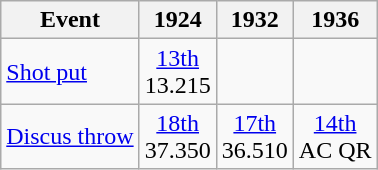<table class="wikitable" style="text-align: center">
<tr>
<th>Event</th>
<th>1924</th>
<th>1932</th>
<th>1936</th>
</tr>
<tr>
<td align=left><a href='#'>Shot put</a></td>
<td><a href='#'>13th</a><br>13.215</td>
<td></td>
<td></td>
</tr>
<tr>
<td align=left><a href='#'>Discus throw</a></td>
<td><a href='#'>18th</a><br>37.350</td>
<td><a href='#'>17th</a><br>36.510</td>
<td><a href='#'>14th</a><br>AC QR</td>
</tr>
</table>
